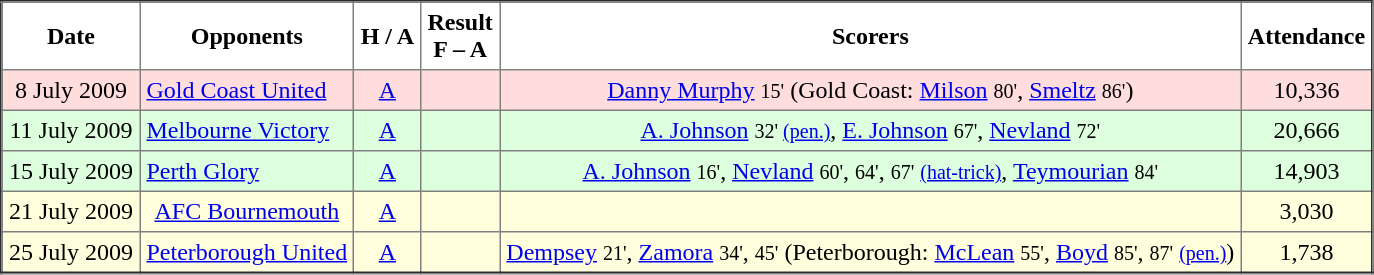<table border="2" cellpadding="4" style="border-collapse:collapse; text-align:center;">
<tr>
<th>Date</th>
<th>Opponents</th>
<th>H / A</th>
<th>Result<br>F – A</th>
<th>Scorers</th>
<th>Attendance</th>
</tr>
<tr bgcolor="#ffdddd">
<td>8 July 2009</td>
<td align="left"> <a href='#'>Gold Coast United</a></td>
<td><a href='#'>A</a></td>
<td></td>
<td><a href='#'>Danny Murphy</a> <small>15'</small> (Gold Coast: <a href='#'>Milson</a> <small>80'</small>, <a href='#'>Smeltz</a> <small>86'</small>)</td>
<td>10,336</td>
</tr>
<tr bgcolor="#ddffdd">
<td>11 July 2009</td>
<td align="left"> <a href='#'>Melbourne Victory</a></td>
<td><a href='#'>A</a></td>
<td></td>
<td><a href='#'>A. Johnson</a> <small> 32' <a href='#'>(pen.)</a></small>, <a href='#'>E. Johnson</a> <small>67'</small>, <a href='#'>Nevland</a> <small>72'</small></td>
<td>20,666</td>
</tr>
<tr bgcolor="#ddffdd">
<td>15 July 2009</td>
<td align="left"> <a href='#'>Perth Glory</a></td>
<td><a href='#'>A</a></td>
<td></td>
<td><a href='#'>A. Johnson</a> <small>16'</small>, <a href='#'>Nevland</a> <small>60'</small>, <small>64'</small>, <small>67'</small> <small><a href='#'>(hat-trick)</a></small>, <a href='#'>Teymourian</a> <small>84'</small></td>
<td>14,903</td>
</tr>
<tr bgcolor="#ffffdd">
<td>21 July 2009</td>
<td><a href='#'>AFC Bournemouth</a></td>
<td><a href='#'>A</a></td>
<td></td>
<td></td>
<td>3,030</td>
</tr>
<tr bgcolor="#ffffdd">
<td>25 July 2009</td>
<td><a href='#'>Peterborough United</a></td>
<td><a href='#'>A</a></td>
<td></td>
<td><a href='#'>Dempsey</a> <small>21'</small>, <a href='#'>Zamora</a> <small>34'</small>, <small>45'</small> (Peterborough: <a href='#'>McLean</a> <small>55'</small>, <a href='#'>Boyd</a> <small>85'</small>, <small>87'</small> <small><a href='#'>(pen.)</a></small>)</td>
<td>1,738</td>
</tr>
</table>
